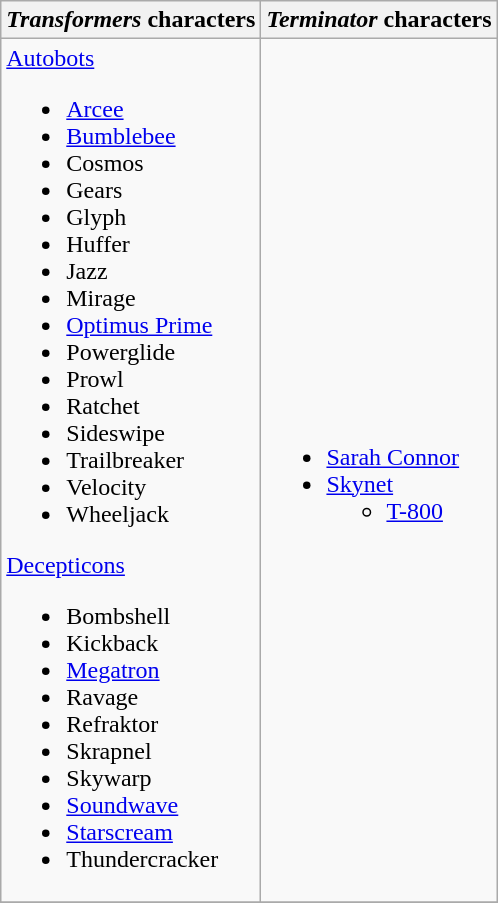<table class="wikitable" style="text-align:center;">
<tr>
<th><em>Transformers</em> characters</th>
<th><em>Terminator</em> characters</th>
</tr>
<tr>
<td style="text-align: left;"><a href='#'>Autobots</a><br><ul><li><a href='#'>Arcee</a></li><li><a href='#'>Bumblebee</a></li><li>Cosmos</li><li>Gears</li><li>Glyph</li><li>Huffer</li><li>Jazz</li><li>Mirage</li><li><a href='#'>Optimus Prime</a></li><li>Powerglide</li><li>Prowl</li><li>Ratchet</li><li>Sideswipe</li><li>Trailbreaker</li><li>Velocity</li><li>Wheeljack</li></ul><a href='#'>Decepticons</a><ul><li>Bombshell</li><li>Kickback</li><li><a href='#'>Megatron</a></li><li>Ravage</li><li>Refraktor</li><li>Skrapnel</li><li>Skywarp</li><li><a href='#'>Soundwave</a></li><li><a href='#'>Starscream</a></li><li>Thundercracker</li></ul></td>
<td style="text-align: left;"><br><ul><li><a href='#'>Sarah Connor</a></li><li><a href='#'>Skynet</a><ul><li><a href='#'>T-800</a></li></ul></li></ul></td>
</tr>
<tr>
</tr>
</table>
